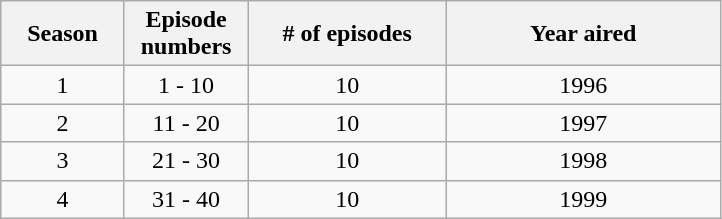<table class="wikitable">
<tr>
<th width=75px>Season</th>
<th width=75px>Episode numbers</th>
<th width=125px># of episodes</th>
<th width=175px> Year aired</th>
</tr>
<tr>
<td align="center">1</td>
<td align="center">1 - 10</td>
<td align="center">10</td>
<td align="center">1996</td>
</tr>
<tr>
<td align="center">2</td>
<td align="center">11 - 20</td>
<td align="center">10</td>
<td align="center">1997</td>
</tr>
<tr>
<td align="center">3</td>
<td align="center">21 - 30</td>
<td align="center">10</td>
<td align="center">1998</td>
</tr>
<tr>
<td align="center">4</td>
<td align="center">31 - 40</td>
<td align="center">10</td>
<td align="center">1999</td>
</tr>
</table>
